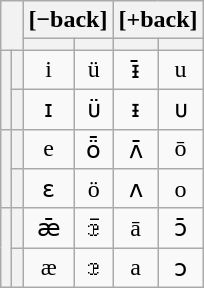<table class="wikitable Unicode" style="text-align:center">
<tr>
<th rowspan=2 colspan=2></th>
<th colspan=2>[−back]</th>
<th colspan=2>[+back]</th>
</tr>
<tr>
<th></th>
<th></th>
<th></th>
<th></th>
</tr>
<tr>
<th rowspan=2></th>
<th></th>
<td>i</td>
<td>ü</td>
<td>ᵻ̄</td>
<td>u</td>
</tr>
<tr>
<th></th>
<td>ɪ</td>
<td>ᴜ̈</td>
<td>ᵻ</td>
<td>ᴜ</td>
</tr>
<tr>
<th rowspan=2></th>
<th></th>
<td>e</td>
<td>ȫ</td>
<td>ʌ̄</td>
<td>ō</td>
</tr>
<tr>
<th></th>
<td>ɛ</td>
<td>ö</td>
<td>ʌ</td>
<td>o</td>
</tr>
<tr>
<th rowspan=2></th>
<th></th>
<td>ǣ</td>
<td>ꭢ̄</td>
<td>ā</td>
<td>ɔ̄</td>
</tr>
<tr>
<th></th>
<td>æ</td>
<td>ꭢ</td>
<td>a</td>
<td>ɔ</td>
</tr>
</table>
